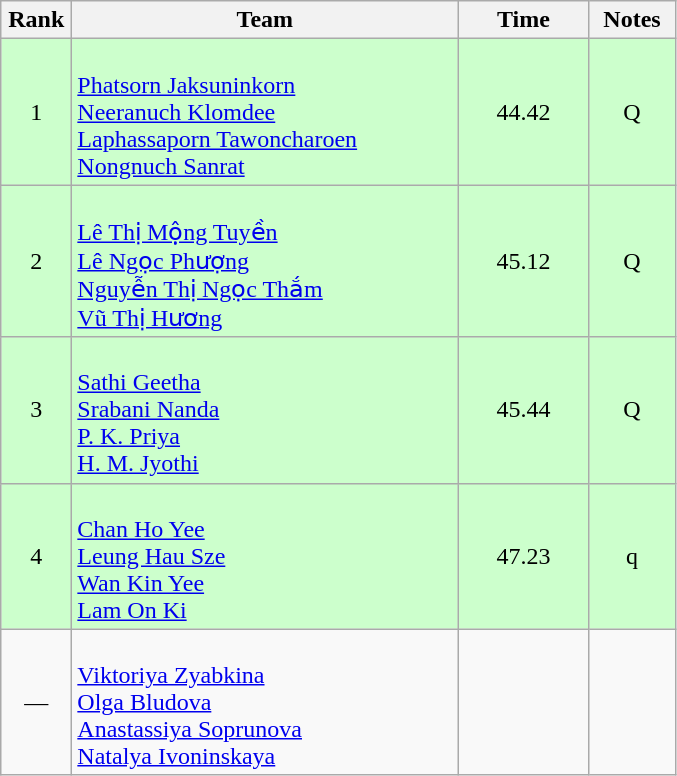<table class="wikitable" style="text-align:center">
<tr>
<th width=40>Rank</th>
<th width=250>Team</th>
<th width=80>Time</th>
<th width=50>Notes</th>
</tr>
<tr bgcolor=ccffcc>
<td>1</td>
<td align=left><br><a href='#'>Phatsorn Jaksuninkorn</a><br><a href='#'>Neeranuch Klomdee</a><br><a href='#'>Laphassaporn Tawoncharoen</a><br><a href='#'>Nongnuch Sanrat</a></td>
<td>44.42</td>
<td>Q</td>
</tr>
<tr bgcolor=ccffcc>
<td>2</td>
<td align=left><br><a href='#'>Lê Thị Mộng Tuyền</a><br><a href='#'>Lê Ngọc Phượng</a><br><a href='#'>Nguyễn Thị Ngọc Thắm</a><br><a href='#'>Vũ Thị Hương</a></td>
<td>45.12</td>
<td>Q</td>
</tr>
<tr bgcolor=ccffcc>
<td>3</td>
<td align=left><br><a href='#'>Sathi Geetha</a><br><a href='#'>Srabani Nanda</a><br><a href='#'>P. K. Priya</a><br><a href='#'>H. M. Jyothi</a></td>
<td>45.44</td>
<td>Q</td>
</tr>
<tr bgcolor=ccffcc>
<td>4</td>
<td align=left><br><a href='#'>Chan Ho Yee</a><br><a href='#'>Leung Hau Sze</a><br><a href='#'>Wan Kin Yee</a><br><a href='#'>Lam On Ki</a></td>
<td>47.23</td>
<td>q</td>
</tr>
<tr>
<td>—</td>
<td align=left><br><a href='#'>Viktoriya Zyabkina</a><br><a href='#'>Olga Bludova</a><br><a href='#'>Anastassiya Soprunova</a><br><a href='#'>Natalya Ivoninskaya</a></td>
<td></td>
<td></td>
</tr>
</table>
